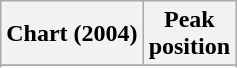<table class="wikitable sortable">
<tr>
<th align="left">Chart (2004)</th>
<th align="center">Peak<br>position</th>
</tr>
<tr>
</tr>
<tr>
</tr>
</table>
